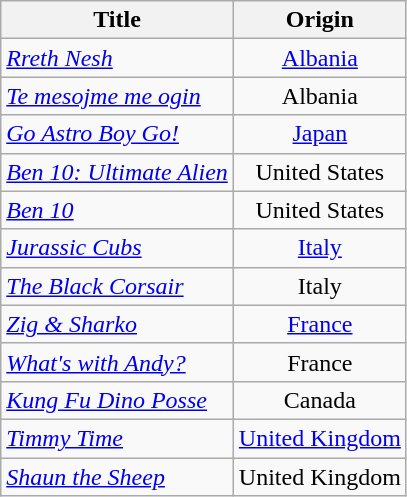<table class="wikitable">
<tr>
<th>Title</th>
<th>Origin</th>
</tr>
<tr>
<td><em><a href='#'>Rreth Nesh</a></em></td>
<td align=center><a href='#'>Albania</a></td>
</tr>
<tr>
<td><em><a href='#'>Te mesojme me ogin</a></em></td>
<td align=center>Albania</td>
</tr>
<tr>
<td><em><a href='#'>Go Astro Boy Go!</a></em></td>
<td align=center><a href='#'>Japan</a></td>
</tr>
<tr>
<td><em><a href='#'>Ben 10: Ultimate Alien</a></em></td>
<td align=center>United States</td>
</tr>
<tr>
<td><em><a href='#'>Ben 10</a></em></td>
<td align=center>United States</td>
</tr>
<tr>
<td><em><a href='#'>Jurassic Cubs</a></em></td>
<td align=center><a href='#'>Italy</a></td>
</tr>
<tr>
<td><em><a href='#'>The Black Corsair</a></em></td>
<td align=center>Italy</td>
</tr>
<tr>
<td><em><a href='#'>Zig & Sharko</a></em></td>
<td align=center><a href='#'>France</a></td>
</tr>
<tr>
<td><em><a href='#'>What's with Andy?</a></em></td>
<td align=center>France</td>
</tr>
<tr>
<td><em><a href='#'>Kung Fu Dino Posse</a></em></td>
<td align=center>Canada</td>
</tr>
<tr>
<td><em><a href='#'>Timmy Time</a></em></td>
<td align=center><a href='#'>United Kingdom</a></td>
</tr>
<tr>
<td><em><a href='#'>Shaun the Sheep</a></em></td>
<td align=center>United Kingdom</td>
</tr>
</table>
